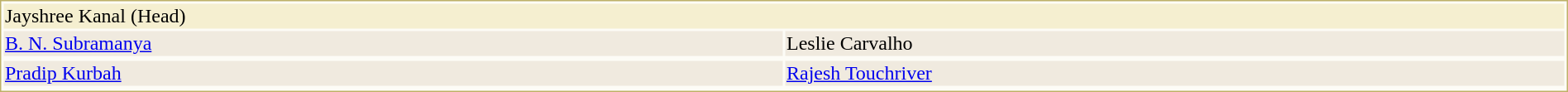<table style="width:100%;border: 1px solid #BEB168;background-color:#FDFCF6;">
<tr>
<td colspan="2" style="background-color:#F5EFD0;"> Jayshree Kanal (Head)</td>
</tr>
<tr style="background-color:#F0EADF;">
<td style="width:50%"> <a href='#'>B. N. Subramanya</a></td>
<td style="width:50%"> Leslie Carvalho</td>
</tr>
<tr style="vertical-align:top;">
</tr>
<tr style="background-color:#F0EADF;">
<td style="width:50%"> <a href='#'>Pradip Kurbah</a></td>
<td style="width:50%"> <a href='#'>Rajesh Touchriver</a></td>
</tr>
<tr style="vertical-align:top;">
</tr>
</table>
